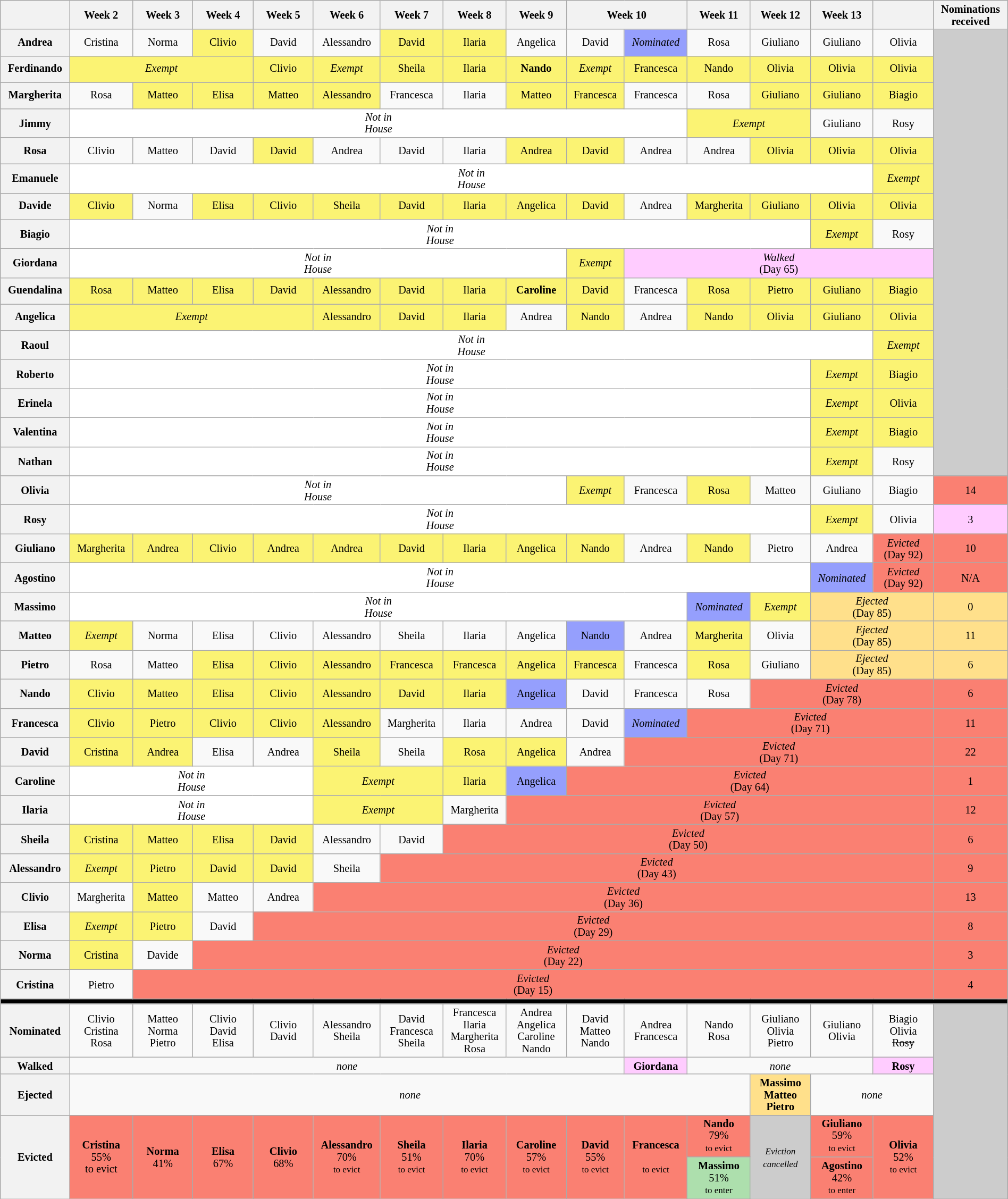<table class="wikitable" style="font-size:85%; width:100%; text-align:center; line-height:15px;">
<tr>
<th style="width: 5%;"></th>
<th style="width: 5%;">Week 2</th>
<th style="width: 5%;">Week 3</th>
<th style="width: 5%;">Week 4</th>
<th style="width: 5%;">Week 5</th>
<th style="width: 5%;">Week 6</th>
<th style="width: 5%;">Week 7</th>
<th style="width: 5%;">Week 8</th>
<th style="width: 5%;">Week 9</th>
<th style="width: 10%;" colspan="2">Week 10</th>
<th style="width: 5%;">Week 11</th>
<th style="width: 5%;">Week 12</th>
<th style="width: 5%;">Week 13</th>
<th style="width: 5%;"></th>
<th style="width: 5%;">Nominations<br>received</th>
</tr>
<tr style="line-height:20pt;">
<th>Andrea</th>
<td>Cristina</td>
<td>Norma</td>
<td style="background:#FBF373">Clivio</td>
<td>David</td>
<td>Alessandro</td>
<td style="background:#FBF373">David</td>
<td style="background:#FBF373">Ilaria</td>
<td>Angelica</td>
<td>David</td>
<td span style="background:#959FFD"><em>Nominated</em></td>
<td>Rosa</td>
<td>Giuliano</td>
<td>Giuliano</td>
<td>Olivia</td>
<td rowspan="16" style="background:#CCC"></td>
</tr>
<tr style="line-height:20pt;">
<th>Ferdinando</th>
<td style="background:#FBF373;" colspan="3"><em>Exempt</em></td>
<td style="background:#FBF373">Clivio</td>
<td style="background:#FBF373"><em>Exempt</em></td>
<td style="background:#FBF373">Sheila</td>
<td style="background:#FBF373">Ilaria</td>
<td style="background:#FBF373"><strong>Nando</strong></td>
<td style="background:#FBF373"><em>Exempt</em></td>
<td style="background:#FBF373">Francesca</td>
<td style="background:#FBF373">Nando</td>
<td style="background:#FBF373">Olivia</td>
<td style="background:#FBF373">Olivia</td>
<td style="background:#FBF373">Olivia</td>
</tr>
<tr style="line-height:20pt;">
<th>Margherita</th>
<td>Rosa</td>
<td style="background:#FBF373">Matteo</td>
<td style="background:#FBF373">Elisa</td>
<td style="background:#FBF373">Matteo</td>
<td style="background:#FBF373">Alessandro</td>
<td>Francesca</td>
<td>Ilaria</td>
<td style="background:#FBF373">Matteo</td>
<td style="background:#FBF373">Francesca</td>
<td>Francesca</td>
<td>Rosa</td>
<td style="background:#FBF373">Giuliano</td>
<td style="background:#FBF373">Giuliano</td>
<td style="background:#FBF373">Biagio</td>
</tr>
<tr>
<th>Jimmy</th>
<td colspan="10" style="background:white"><em>Not in<br>House</em></td>
<td colspan="2" style="background:#FBF373"><em>Exempt</em></td>
<td>Giuliano</td>
<td>Rosy</td>
</tr>
<tr style="line-height:20pt;">
<th>Rosa</th>
<td>Clivio</td>
<td>Matteo</td>
<td>David</td>
<td style="background:#FBF373">David</td>
<td>Andrea</td>
<td>David</td>
<td>Ilaria</td>
<td style="background:#FBF373">Andrea</td>
<td style="background:#FBF373">David</td>
<td>Andrea</td>
<td>Andrea</td>
<td style="background:#FBF373">Olivia</td>
<td style="background:#FBF373">Olivia</td>
<td style="background:#FBF373">Olivia</td>
</tr>
<tr>
<th>Emanuele</th>
<td colspan="13" style="background:white"><em>Not in<br>House</em></td>
<td style="background:#FBF373"><em>Exempt</em></td>
</tr>
<tr style="line-height:20pt;">
<th>Davide</th>
<td style="background:#FBF373">Clivio</td>
<td>Norma</td>
<td style="background:#FBF373">Elisa</td>
<td style="background:#FBF373">Clivio</td>
<td style="background:#FBF373">Sheila</td>
<td style="background:#FBF373">David</td>
<td style="background:#FBF373">Ilaria</td>
<td style="background:#FBF373">Angelica</td>
<td style="background:#FBF373">David</td>
<td>Andrea</td>
<td style="background:#FBF373">Margherita</td>
<td style="background:#FBF373">Giuliano</td>
<td style="background:#FBF373">Olivia</td>
<td style="background:#FBF373">Olivia</td>
</tr>
<tr>
<th>Biagio</th>
<td colspan="12" style="background:white"><em>Not in<br>House</em></td>
<td style="background:#FBF373"><em>Exempt</em></td>
<td>Rosy</td>
</tr>
<tr>
<th>Giordana</th>
<td colspan="8" style="background:white"><em>Not in<br>House</em></td>
<td colspan="1" style="background:#FBF373;"><em>Exempt</em></td>
<td colspan="5" style="background:#FFCCFF"><em>Walked</em><br>(Day 65)</td>
</tr>
<tr style="line-height:20pt;">
<th>Guendalina</th>
<td style="background:#FBF373">Rosa</td>
<td style="background:#FBF373">Matteo</td>
<td style="background:#FBF373">Elisa</td>
<td style="background:#FBF373">David</td>
<td style="background:#FBF373">Alessandro</td>
<td style="background:#FBF373">David</td>
<td style="background:#FBF373">Ilaria</td>
<td style="background:#FBF373"><strong>Caroline</strong></td>
<td style="background:#FBF373">David</td>
<td>Francesca</td>
<td style="background:#FBF373">Rosa</td>
<td style="background:#FBF373">Pietro</td>
<td style="background:#FBF373">Giuliano</td>
<td style="background:#FBF373">Biagio</td>
</tr>
<tr style="line-height:20pt;">
<th>Angelica</th>
<td colspan="4" style="background:#FBF373;"><em>Exempt</em></td>
<td style="background:#FBF373">Alessandro</td>
<td style="background:#FBF373">David</td>
<td style="background:#FBF373">Ilaria</td>
<td>Andrea</td>
<td style="background:#FBF373">Nando</td>
<td>Andrea</td>
<td style="background:#FBF373">Nando</td>
<td style="background:#FBF373">Olivia</td>
<td style="background:#FBF373">Giuliano</td>
<td style="background:#FBF373">Olivia</td>
</tr>
<tr>
<th>Raoul</th>
<td colspan="13" style="background:white"><em>Not in<br>House</em></td>
<td style="background:#FBF373"><em>Exempt</em></td>
</tr>
<tr>
<th>Roberto</th>
<td colspan="12" style="background:white"><em>Not in<br>House</em></td>
<td style="background:#FBF373"><em>Exempt</em></td>
<td style="background:#FBF373">Biagio</td>
</tr>
<tr>
<th>Erinela</th>
<td colspan="12" style="background:white"><em>Not in<br>House</em></td>
<td style="background:#FBF373"><em>Exempt</em></td>
<td style="background:#FBF373">Olivia</td>
</tr>
<tr>
<th>Valentina</th>
<td colspan="12" style="background:white"><em>Not in<br>House</em></td>
<td style="background:#FBF373"><em>Exempt</em></td>
<td style="background:#FBF373">Biagio</td>
</tr>
<tr>
<th>Nathan</th>
<td colspan="12" style="background:white"><em>Not in<br>House</em></td>
<td style="background:#FBF373"><em>Exempt</em></td>
<td>Rosy</td>
</tr>
<tr>
<th>Olivia</th>
<td colspan="8" style="background:white"><em>Not in<br>House</em></td>
<td colspan="1" style="background:#FBF373;"><em>Exempt</em></td>
<td>Francesca</td>
<td style="background:#FBF373">Rosa</td>
<td>Matteo</td>
<td>Giuliano</td>
<td>Biagio</td>
<td style="background:#FA8072">14</td>
</tr>
<tr>
<th>Rosy</th>
<td colspan="12" style="background:white"><em>Not in<br>House</em></td>
<td style="background:#FBF373"><em>Exempt</em></td>
<td>Olivia</td>
<td style="background:#FFCCFF">3</td>
</tr>
<tr>
<th>Giuliano</th>
<td style="background:#FBF373">Margherita</td>
<td style="background:#FBF373">Andrea</td>
<td style="background:#FBF373">Clivio</td>
<td style="background:#FBF373">Andrea</td>
<td style="background:#FBF373">Andrea</td>
<td style="background:#FBF373">David</td>
<td style="background:#FBF373">Ilaria</td>
<td style="background:#FBF373">Angelica</td>
<td style="background:#FBF373">Nando</td>
<td>Andrea</td>
<td style="background:#FBF373">Nando</td>
<td>Pietro</td>
<td>Andrea</td>
<td style="background:#FA8072"><em>Evicted</em><br>(Day 92)</td>
<td style="background:#FA8072">10</td>
</tr>
<tr>
<th>Agostino</th>
<td colspan="12" style="background:white"><em>Not in<br>House</em></td>
<td span style="background:#959FFD"><em>Nominated</em></td>
<td style="background:#FA8072"><em>Evicted</em><br>(Day 92)</td>
<td style="background:#FA8072">N/A</td>
</tr>
<tr>
<th>Massimo</th>
<td colspan="10" style="background:white"><em>Not in<br>House</em></td>
<td span style="background:#959FFD"><em>Nominated</em></td>
<td style="background:#FBF373"><em>Exempt</em></td>
<td colspan="2" style="background:#FFE08B;"><em>Ejected</em><br>(Day 85)</td>
<td style="background:#FFE08B">0</td>
</tr>
<tr>
<th>Matteo</th>
<td style="background:#FBF373"><em>Exempt</em></td>
<td>Norma</td>
<td>Elisa</td>
<td>Clivio</td>
<td>Alessandro</td>
<td>Sheila</td>
<td>Ilaria</td>
<td>Angelica</td>
<td span style="background:#959FFD">Nando</td>
<td>Andrea</td>
<td style="background:#FBF373">Margherita</td>
<td>Olivia</td>
<td colspan="2" style="background:#FFE08B;"><em>Ejected</em><br>(Day 85)</td>
<td style="background:#FFE08B">11</td>
</tr>
<tr>
<th>Pietro</th>
<td>Rosa</td>
<td>Matteo</td>
<td style="background:#FBF373">Elisa</td>
<td style="background:#FBF373">Clivio</td>
<td style="background:#FBF373">Alessandro</td>
<td style="background:#FBF373">Francesca</td>
<td style="background:#FBF373">Francesca</td>
<td style="background:#FBF373">Angelica</td>
<td style="background:#FBF373">Francesca</td>
<td>Francesca</td>
<td style="background:#FBF373">Rosa</td>
<td>Giuliano</td>
<td colspan="2" style="background:#FFE08B;"><em>Ejected</em><br>(Day 85)</td>
<td style="background:#FFE08B">6</td>
</tr>
<tr>
<th>Nando</th>
<td style="background:#FBF373">Clivio</td>
<td style="background:#FBF373">Matteo</td>
<td style="background:#FBF373">Elisa</td>
<td style="background:#FBF373">Clivio</td>
<td style="background:#FBF373">Alessandro</td>
<td style="background:#FBF373">David</td>
<td style="background:#FBF373">Ilaria</td>
<td span style="background:#959FFD">Angelica</td>
<td>David</td>
<td>Francesca</td>
<td>Rosa</td>
<td colspan="3" style="background:#FA8072"><em>Evicted</em><br>(Day 78)</td>
<td style="background:#FA8072">6</td>
</tr>
<tr>
<th>Francesca</th>
<td style="background:#FBF373">Clivio</td>
<td style="background:#FBF373">Pietro</td>
<td style="background:#FBF373">Clivio</td>
<td style="background:#FBF373">Clivio</td>
<td style="background:#FBF373">Alessandro</td>
<td>Margherita</td>
<td>Ilaria</td>
<td>Andrea</td>
<td>David</td>
<td span style="background:#959FFD"><em>Nominated</em></td>
<td colspan="4" style="background:#FA8072"><em>Evicted</em><br>(Day 71)</td>
<td style="background:#FA8072">11</td>
</tr>
<tr>
<th>David</th>
<td style="background:#FBF373">Cristina</td>
<td style="background:#FBF373">Andrea</td>
<td>Elisa</td>
<td>Andrea</td>
<td style="background:#FBF373">Sheila</td>
<td>Sheila</td>
<td style="background:#FBF373">Rosa</td>
<td style="background:#FBF373">Angelica</td>
<td>Andrea</td>
<td colspan="5" style="background:#FA8072"><em>Evicted</em><br>(Day 71)</td>
<td style="background:#FA8072">22</td>
</tr>
<tr>
<th>Caroline</th>
<td colspan="4" style="background:white"><em>Not in<br>House</em></td>
<td colspan="2" style="background:#FBF373;"><em>Exempt</em></td>
<td style="background:#FBF373">Ilaria</td>
<td span style="background:#959FFD">Angelica</td>
<td colspan="6" style="background:#FA8072"><em>Evicted</em><br>(Day 64)</td>
<td style="background:#FA8072">1</td>
</tr>
<tr>
<th>Ilaria</th>
<td colspan="4" style="background:white"><em>Not in<br>House</em></td>
<td colspan="2" style="background:#FBF373;"><em>Exempt</em></td>
<td>Margherita</td>
<td colspan="7" style="background:#FA8072"><em>Evicted</em><br>(Day 57)</td>
<td style="background:#FA8072">12</td>
</tr>
<tr>
<th>Sheila</th>
<td style="background:#FBF373">Cristina</td>
<td style="background:#FBF373">Matteo</td>
<td style="background:#FBF373">Elisa</td>
<td style="background:#FBF373">David</td>
<td>Alessandro</td>
<td>David</td>
<td colspan="8" style="background:#FA8072"><em>Evicted</em><br>(Day 50)</td>
<td style="background:#FA8072">6</td>
</tr>
<tr>
<th>Alessandro</th>
<td style="background:#FBF373"><em>Exempt</em></td>
<td style="background:#FBF373">Pietro</td>
<td style="background:#FBF373">David</td>
<td style="background:#FBF373">David</td>
<td>Sheila</td>
<td colspan="9" style="background:#FA8072"><em>Evicted</em><br>(Day 43)</td>
<td style="background:#FA8072">9</td>
</tr>
<tr>
<th>Clivio</th>
<td>Margherita</td>
<td style="background:#FBF373">Matteo</td>
<td>Matteo</td>
<td>Andrea</td>
<td colspan="10" style="background:#FA8072"><em>Evicted</em><br>(Day 36)</td>
<td style="background:#FA8072">13</td>
</tr>
<tr>
<th>Elisa</th>
<td style="background:#FBF373"><em>Exempt</em></td>
<td style="background:#FBF373">Pietro</td>
<td>David</td>
<td colspan="11" style="background:#FA8072"><em>Evicted</em><br>(Day 29)</td>
<td style="background:#FA8072">8</td>
</tr>
<tr>
<th>Norma</th>
<td style="background:#FBF373">Cristina</td>
<td>Davide</td>
<td colspan="12" style="background:#FA8072"><em>Evicted</em><br>(Day 22)</td>
<td style="background:#FA8072">3</td>
</tr>
<tr>
<th>Cristina</th>
<td>Pietro</td>
<td colspan="13" style="background:#FA8072"><em>Evicted</em><br>(Day 15)</td>
<td style="background:#FA8072">4</td>
</tr>
<tr>
<td colspan="17" style="background:#000"></td>
</tr>
<tr>
<th>Nominated</th>
<td>Clivio<br>Cristina<br>Rosa</td>
<td>Matteo<br>Norma<br>Pietro</td>
<td>Clivio<br>David<br>Elisa</td>
<td>Clivio<br>David</td>
<td>Alessandro<br>Sheila</td>
<td>David<br>Francesca<br>Sheila</td>
<td>Francesca<br>Ilaria<br>Margherita<br>Rosa</td>
<td>Andrea<br>Angelica<br>Caroline<br>Nando</td>
<td>David<br>Matteo<br>Nando</td>
<td>Andrea<br>Francesca</td>
<td>Nando<br>Rosa</td>
<td>Giuliano<br>Olivia<br>Pietro</td>
<td>Giuliano<br>Olivia</td>
<td>Biagio<br>Olivia<br><s>Rosy</s></td>
<td rowspan="5" style="background:#CCCCCC"></td>
</tr>
<tr>
<th>Walked</th>
<td colspan="9"><em>none</em></td>
<td style="background:#fcf"><strong>Giordana</strong></td>
<td colspan="3"><em>none</em></td>
<td style="background:#fcf"><strong>Rosy</strong></td>
</tr>
<tr>
<th>Ejected</th>
<td colspan="11"><em>none</em></td>
<td style="background:#FFE08B;"><strong>Massimo<br>Matteo<br>Pietro</strong></td>
<td colspan="2"><em>none</em></td>
</tr>
<tr>
<th rowspan="4">Evicted</th>
<td rowspan="4" style="background:#fa8072;"><strong> Cristina </strong><br>55%<br>to evict</td>
<td rowspan="4" style="background:#fa8072;"><strong> Norma </strong><br>41%<br><small></small></td>
<td rowspan="4" style="background:#fa8072;"><strong>Elisa</strong><br>67%<br><small></small></td>
<td rowspan="4" style="background:#fa8072;"><strong>Clivio</strong><br>68%<br><small></small></td>
<td rowspan="4" style="background:#fa8072;"><strong>Alessandro</strong><br>70%<br><small>to evict</small></td>
<td rowspan="4" style="background:#fa8072;"><strong>Sheila</strong><br>51%<br><small>to evict</small></td>
<td rowspan="4" style="background:#fa8072;"><strong>Ilaria</strong><br>70%<br><small>to evict</small></td>
<td rowspan="4" style="background:#fa8072;"><strong>Caroline</strong><br>57%<br><small>to evict</small></td>
<td rowspan="4" style="background:#fa8072;"><strong>David</strong><br>55%<br><small>to evict</small></td>
<td rowspan="4" style="background:#fa8072;"><strong>Francesca</strong><br><br><small>to evict</small></td>
<td style="background:#fa8072;"><strong>Nando</strong><br>79%<br><small>to evict</small></td>
<td rowspan="4" style="background:#ccc;"><small><em>Eviction<br>cancelled</em></small></td>
<td style="background:#fa8072;"><strong>Giuliano</strong><br>59%<br><small>to evict</small></td>
<td rowspan="4" style="background:#fa8072;"><strong>Olivia</strong><br>52%<br><small>to evict</small></td>
</tr>
<tr>
<td style="background:#addfad;"><strong>Massimo</strong><br>51%<br><small>to enter</small></td>
<td style="background:#fa8072;"><strong>Agostino</strong><br>42%<br><small>to enter</small></td>
</tr>
<tr>
</tr>
</table>
